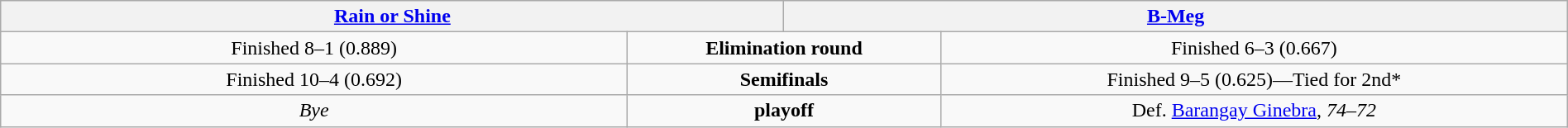<table class=wikitable width=100%>
<tr align=center>
<th colspan=2 width=50%><a href='#'>Rain or Shine</a></th>
<th colspan=2 width=50%><a href='#'>B-Meg</a></th>
</tr>
<tr align=center>
<td width=40%>Finished 8–1 (0.889)</td>
<td width=20% colspan=2><strong>Elimination round</strong></td>
<td width=40%>Finished 6–3 (0.667)</td>
</tr>
<tr align=center>
<td>Finished 10–4 (0.692)</td>
<td colspan=2><strong>Semifinals</strong></td>
<td>Finished 9–5 (0.625)—Tied for 2nd*</td>
</tr>
<tr align=center>
<td><em>Bye</em></td>
<td colspan=2><strong>playoff</strong></td>
<td>Def. <a href='#'>Barangay Ginebra</a>, <em>74–72</em></td>
</tr>
</table>
